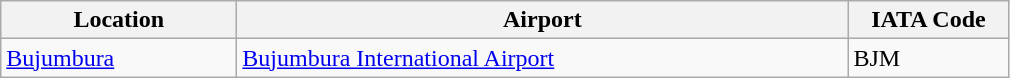<table class="wikitable">
<tr>
<th scope="col" style="width:150px;"><strong>Location</strong></th>
<th scope="col" style="width:400px;"><strong>Airport</strong></th>
<th scope="col" style="width:100px;"><strong>IATA Code</strong></th>
</tr>
<tr>
<td><a href='#'>Bujumbura</a></td>
<td><a href='#'>Bujumbura International Airport</a></td>
<td>BJM</td>
</tr>
</table>
